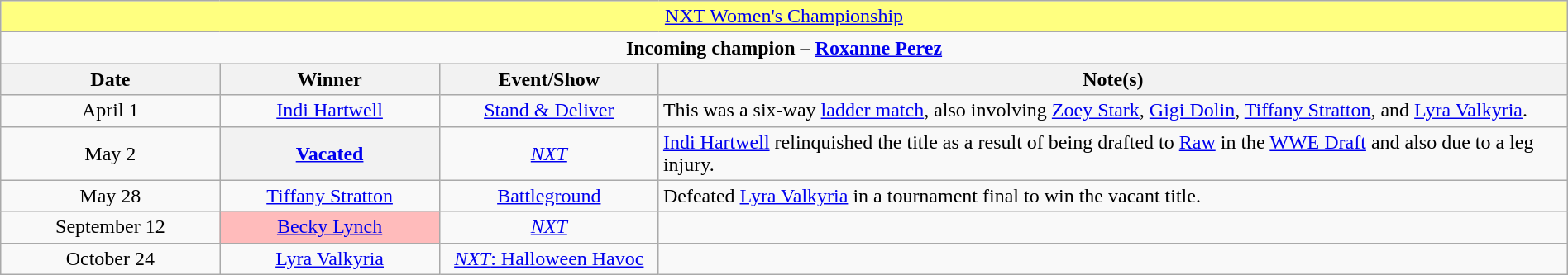<table class="wikitable" style="text-align:center; width:100%;">
<tr style="background:#FFFF80;">
<td colspan="4" style="text-align: center;"><a href='#'>NXT Women's Championship</a></td>
</tr>
<tr>
<td colspan="4" style="text-align: center;"><strong>Incoming champion – <a href='#'>Roxanne Perez</a></strong></td>
</tr>
<tr>
<th width=14%>Date</th>
<th width=14%>Winner</th>
<th width=14%>Event/Show</th>
<th width=58%>Note(s)</th>
</tr>
<tr>
<td>April 1</td>
<td><a href='#'>Indi Hartwell</a></td>
<td><a href='#'>Stand & Deliver</a></td>
<td align=left>This was a six-way <a href='#'>ladder match</a>, also involving <a href='#'>Zoey Stark</a>, <a href='#'>Gigi Dolin</a>, <a href='#'>Tiffany Stratton</a>, and <a href='#'>Lyra Valkyria</a>.</td>
</tr>
<tr>
<td>May 2</td>
<th><a href='#'>Vacated</a></th>
<td><em><a href='#'>NXT</a></em></td>
<td align=left><a href='#'>Indi Hartwell</a> relinquished the title as a result of being drafted to <a href='#'>Raw</a> in the <a href='#'>WWE Draft</a> and also due to a leg injury.</td>
</tr>
<tr>
<td>May 28</td>
<td><a href='#'>Tiffany Stratton</a></td>
<td><a href='#'>Battleground</a></td>
<td align=left>Defeated <a href='#'>Lyra Valkyria</a> in a tournament final to win the vacant title.</td>
</tr>
<tr>
<td>September 12</td>
<td style="background:#FBB;"><a href='#'>Becky Lynch</a></td>
<td><em><a href='#'>NXT</a></em></td>
<td></td>
</tr>
<tr>
<td>October 24</td>
<td><a href='#'>Lyra Valkyria</a></td>
<td><a href='#'><em>NXT</em>: Halloween Havoc</a><br></td>
<td></td>
</tr>
</table>
